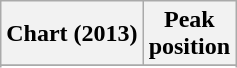<table class="wikitable plainrowheaders sortable">
<tr>
<th scope="col">Chart (2013)</th>
<th scope="col">Peak<br> position</th>
</tr>
<tr>
</tr>
<tr>
</tr>
<tr>
</tr>
<tr>
</tr>
</table>
